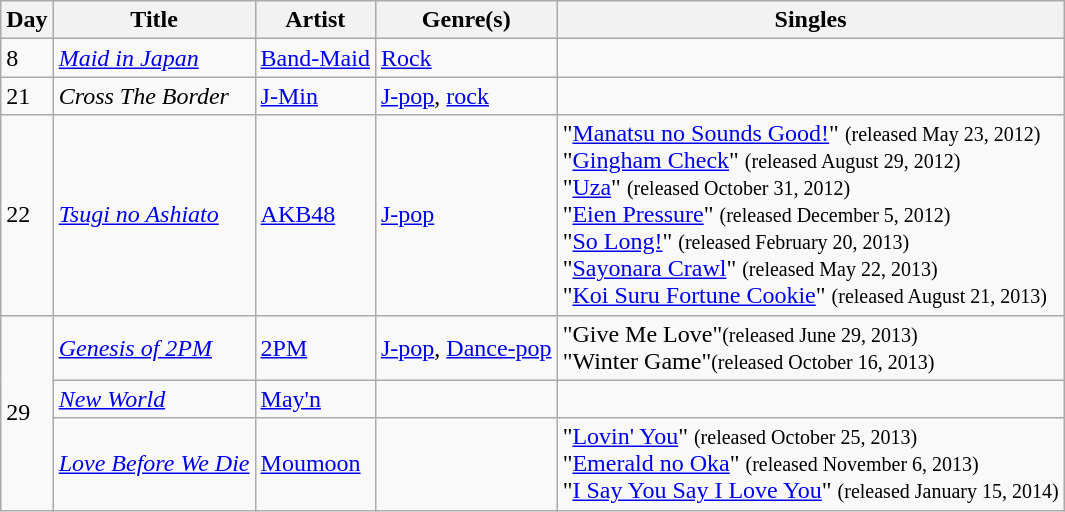<table class="wikitable sortable" style="text-align: left;">
<tr>
<th>Day</th>
<th>Title</th>
<th>Artist</th>
<th>Genre(s)</th>
<th>Singles</th>
</tr>
<tr>
<td rowspan="1">8</td>
<td><em><a href='#'>Maid in Japan</a></em></td>
<td><a href='#'>Band-Maid</a></td>
<td><a href='#'>Rock</a></td>
<td></td>
</tr>
<tr>
<td rowspan="1">21</td>
<td><em>Cross The Border</em></td>
<td><a href='#'>J-Min</a></td>
<td><a href='#'>J-pop</a>, <a href='#'>rock</a></td>
<td></td>
</tr>
<tr>
<td rowspan="1">22</td>
<td><em><a href='#'>Tsugi no Ashiato</a></em></td>
<td><a href='#'>AKB48</a></td>
<td><a href='#'>J-pop</a></td>
<td>"<a href='#'>Manatsu no Sounds Good!</a>" <small>(released May 23, 2012)</small><br>"<a href='#'>Gingham Check</a>" <small>(released August 29, 2012)</small><br>"<a href='#'>Uza</a>" <small>(released October 31, 2012)</small><br>"<a href='#'>Eien Pressure</a>" <small>(released December 5, 2012)</small><br>"<a href='#'>So Long!</a>" <small>(released February 20, 2013)</small><br>"<a href='#'>Sayonara Crawl</a>" <small>(released May 22, 2013)</small><br>"<a href='#'>Koi Suru Fortune Cookie</a>" <small>(released August 21, 2013)</small></td>
</tr>
<tr>
<td rowspan="3">29</td>
<td><em><a href='#'>Genesis of 2PM</a></em></td>
<td><a href='#'>2PM</a></td>
<td><a href='#'>J-pop</a>, <a href='#'>Dance-pop</a></td>
<td>"Give Me Love"<small>(released June 29, 2013)</small><br>"Winter Game"<small>(released October 16, 2013)</small></td>
</tr>
<tr>
<td><em><a href='#'>New World</a></em></td>
<td><a href='#'>May'n</a></td>
<td></td>
<td></td>
</tr>
<tr>
<td><em><a href='#'>Love Before We Die</a></em></td>
<td><a href='#'>Moumoon</a></td>
<td></td>
<td>"<a href='#'>Lovin' You</a>" <small>(released October 25, 2013)</small><br>"<a href='#'>Emerald no Oka</a>" <small>(released November 6, 2013)</small><br>"<a href='#'>I Say You Say I Love You</a>" <small>(released January 15, 2014)</small></td>
</tr>
</table>
